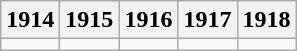<table class="wikitable sortable center" style="text-align:center;">
<tr>
<th scope="col">1914</th>
<th scope="col">1915</th>
<th scope="col">1916</th>
<th scope="col">1917</th>
<th scope="col">1918</th>
</tr>
<tr>
<td scope="row"></td>
<td></td>
<td></td>
<td></td>
<td></td>
</tr>
</table>
